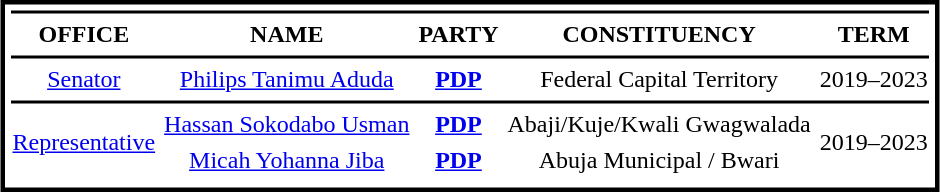<table cellpadding=1 cellspacing=4 style="margin:3px; border:3px solid #000000;text-align: center;">
<tr>
<td bgcolor=#000000 colspan=5></td>
</tr>
<tr>
<td><strong>OFFICE</strong></td>
<td><strong>NAME</strong></td>
<td><strong>PARTY</strong></td>
<td><strong>CONSTITUENCY</strong></td>
<td><strong>TERM</strong></td>
</tr>
<tr>
<td bgcolor=#000000 colspan=5></td>
</tr>
<tr>
<td><a href='#'>Senator</a></td>
<td><a href='#'>Philips Tanimu Aduda</a></td>
<td><strong><a href='#'>PDP</a></strong></td>
<td>Federal Capital Territory</td>
<td>2019–2023</td>
</tr>
<tr>
<td bgcolor=#000000 colspan=5></td>
</tr>
<tr>
<td rowspan="2"><a href='#'>Representative</a></td>
<td><a href='#'>Hassan Sokodabo Usman</a></td>
<td><strong><a href='#'>PDP</a></strong></td>
<td>Abaji/Kuje/Kwali Gwagwalada</td>
<td rowspan="2">2019–2023</td>
</tr>
<tr>
<td><a href='#'>Micah Yohanna Jiba</a></td>
<td><strong><a href='#'>PDP</a></strong></td>
<td>Abuja Municipal / Bwari</td>
</tr>
<tr>
</tr>
</table>
